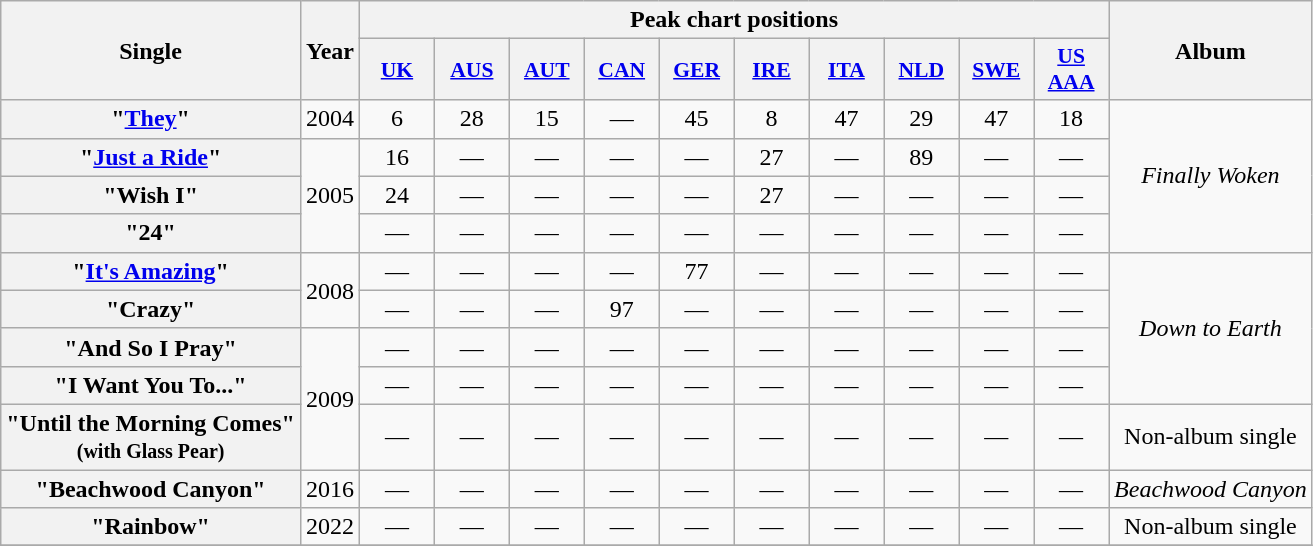<table class="wikitable plainrowheaders" style="text-align:center">
<tr>
<th rowspan="2">Single</th>
<th rowspan="2">Year</th>
<th colspan="10">Peak chart positions</th>
<th rowspan="2">Album</th>
</tr>
<tr>
<th scope="col" style="width:3em;font-size:90%;"><a href='#'>UK</a><br></th>
<th scope="col" style="width:3em;font-size:90%;"><a href='#'>AUS</a><br></th>
<th scope="col" style="width:3em;font-size:90%;"><a href='#'>AUT</a><br></th>
<th scope="col" style="width:3em;font-size:90%;"><a href='#'>CAN</a><br></th>
<th scope="col" style="width:3em;font-size:90%;"><a href='#'>GER</a></th>
<th scope="col" style="width:3em;font-size:90%;"><a href='#'>IRE</a><br></th>
<th scope="col" style="width:3em;font-size:90%;"><a href='#'>ITA</a><br></th>
<th scope="col" style="width:3em;font-size:90%;"><a href='#'>NLD</a><br></th>
<th scope="col" style="width:3em;font-size:90%;"><a href='#'>SWE</a><br></th>
<th scope="col" style="width:3em;font-size:90%;"><a href='#'>US AAA</a></th>
</tr>
<tr>
<th scope="row">"<a href='#'>They</a>"</th>
<td>2004</td>
<td>6</td>
<td>28</td>
<td>15</td>
<td>—</td>
<td>45</td>
<td>8</td>
<td>47</td>
<td>29</td>
<td>47</td>
<td>18</td>
<td rowspan="4"><em>Finally Woken</em></td>
</tr>
<tr>
<th scope="row">"<a href='#'>Just a Ride</a>"</th>
<td rowspan="3">2005</td>
<td>16</td>
<td>—</td>
<td>—</td>
<td>—</td>
<td>—</td>
<td>27</td>
<td>—</td>
<td>89</td>
<td>—</td>
<td>—</td>
</tr>
<tr>
<th scope="row">"Wish I"</th>
<td>24</td>
<td>—</td>
<td>—</td>
<td>—</td>
<td>—</td>
<td>27</td>
<td>—</td>
<td>—</td>
<td>—</td>
<td>—</td>
</tr>
<tr>
<th scope="row">"24"</th>
<td>—</td>
<td>—</td>
<td>—</td>
<td>—</td>
<td>—</td>
<td>—</td>
<td>—</td>
<td>—</td>
<td>—</td>
<td>—</td>
</tr>
<tr>
<th scope="row">"<a href='#'>It's Amazing</a>"</th>
<td rowspan="2">2008</td>
<td>—</td>
<td>—</td>
<td>—</td>
<td>—</td>
<td>77</td>
<td>—</td>
<td>—</td>
<td>—</td>
<td>—</td>
<td>—</td>
<td rowspan="4"><em>Down to Earth</em></td>
</tr>
<tr>
<th scope="row">"Crazy"</th>
<td>—</td>
<td>—</td>
<td>—</td>
<td>97</td>
<td>—</td>
<td>—</td>
<td>—</td>
<td>—</td>
<td>—</td>
<td>—</td>
</tr>
<tr>
<th scope="row">"And So I Pray"</th>
<td rowspan="3">2009</td>
<td>—</td>
<td>—</td>
<td>—</td>
<td>—</td>
<td>—</td>
<td>—</td>
<td>—</td>
<td>—</td>
<td>—</td>
<td>—</td>
</tr>
<tr>
<th scope="row">"I Want You To..."</th>
<td>—</td>
<td>—</td>
<td>—</td>
<td>—</td>
<td>—</td>
<td>—</td>
<td>—</td>
<td>—</td>
<td>—</td>
<td>—</td>
</tr>
<tr>
<th scope="row">"Until the Morning Comes"<br><small>(with Glass Pear)<br></small></th>
<td>—</td>
<td>—</td>
<td>—</td>
<td>—</td>
<td>—</td>
<td>—</td>
<td>—</td>
<td>—</td>
<td>—</td>
<td>—</td>
<td>Non-album single</td>
</tr>
<tr>
<th scope="row">"Beachwood Canyon"</th>
<td rowspan="1">2016</td>
<td>—</td>
<td>—</td>
<td>—</td>
<td>—</td>
<td>—</td>
<td>—</td>
<td>—</td>
<td>—</td>
<td>—</td>
<td>—</td>
<td rowspan="1"><em>Beachwood Canyon</em></td>
</tr>
<tr>
<th scope="row">"Rainbow"</th>
<td>2022</td>
<td>—</td>
<td>—</td>
<td>—</td>
<td>—</td>
<td>—</td>
<td>—</td>
<td>—</td>
<td>—</td>
<td>—</td>
<td>—</td>
<td>Non-album single</td>
</tr>
<tr>
</tr>
</table>
